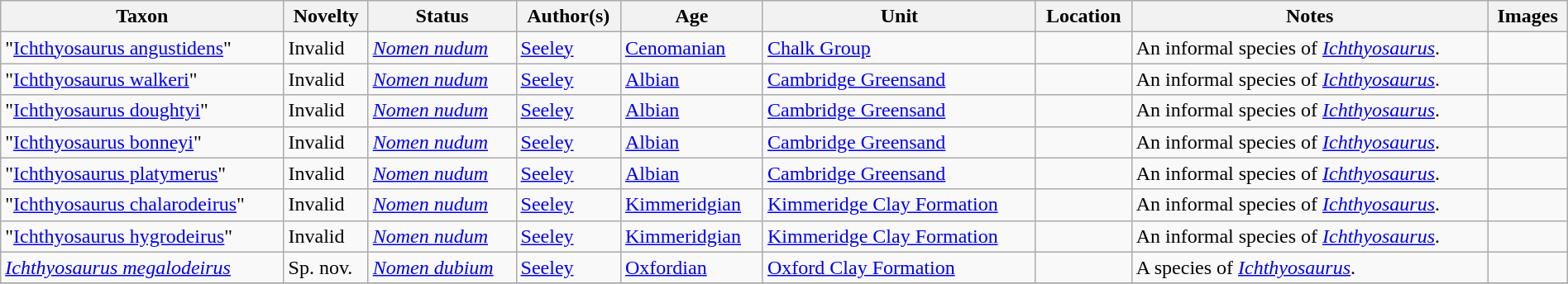<table class="wikitable sortable" align="center" width="100%">
<tr>
<th>Taxon</th>
<th>Novelty</th>
<th>Status</th>
<th>Author(s)</th>
<th>Age</th>
<th>Unit</th>
<th>Location</th>
<th>Notes</th>
<th>Images</th>
</tr>
<tr>
<td>"<a href='#'>Ichthyosaurus angustidens</a>"</td>
<td>Invalid</td>
<td><em><a href='#'>Nomen nudum</a></em></td>
<td><a href='#'>Seeley</a></td>
<td><a href='#'>Cenomanian</a></td>
<td><a href='#'>Chalk Group</a></td>
<td></td>
<td>An informal species of <em><a href='#'>Ichthyosaurus</a></em>.</td>
<td></td>
</tr>
<tr>
<td>"<a href='#'>Ichthyosaurus walkeri</a>"</td>
<td>Invalid</td>
<td><em><a href='#'>Nomen nudum</a></em></td>
<td><a href='#'>Seeley</a></td>
<td><a href='#'>Albian</a></td>
<td><a href='#'>Cambridge Greensand</a></td>
<td></td>
<td>An informal species of <em><a href='#'>Ichthyosaurus</a></em>.</td>
<td></td>
</tr>
<tr>
<td>"<a href='#'>Ichthyosaurus doughtyi</a>"</td>
<td>Invalid</td>
<td><em><a href='#'>Nomen nudum</a></em></td>
<td><a href='#'>Seeley</a></td>
<td><a href='#'>Albian</a></td>
<td><a href='#'>Cambridge Greensand</a></td>
<td></td>
<td>An informal species of <em><a href='#'>Ichthyosaurus</a></em>.</td>
<td></td>
</tr>
<tr>
<td>"<a href='#'>Ichthyosaurus bonneyi</a>"</td>
<td>Invalid</td>
<td><em><a href='#'>Nomen nudum</a></em></td>
<td><a href='#'>Seeley</a></td>
<td><a href='#'>Albian</a></td>
<td><a href='#'>Cambridge Greensand</a></td>
<td></td>
<td>An informal species of <em><a href='#'>Ichthyosaurus</a></em>.</td>
<td></td>
</tr>
<tr>
<td>"<a href='#'>Ichthyosaurus platymerus</a>"</td>
<td>Invalid</td>
<td><em><a href='#'>Nomen nudum</a></em></td>
<td><a href='#'>Seeley</a></td>
<td><a href='#'>Albian</a></td>
<td><a href='#'>Cambridge Greensand</a></td>
<td></td>
<td>An informal species of <em><a href='#'>Ichthyosaurus</a></em>.</td>
<td></td>
</tr>
<tr>
<td>"<a href='#'>Ichthyosaurus chalarodeirus</a>"</td>
<td>Invalid</td>
<td><em><a href='#'>Nomen nudum</a></em></td>
<td><a href='#'>Seeley</a></td>
<td><a href='#'>Kimmeridgian</a></td>
<td><a href='#'>Kimmeridge Clay Formation</a></td>
<td></td>
<td>An informal species of <em><a href='#'>Ichthyosaurus</a></em>.</td>
<td></td>
</tr>
<tr>
<td>"<a href='#'>Ichthyosaurus hygrodeirus</a>"</td>
<td>Invalid</td>
<td><em><a href='#'>Nomen nudum</a></em></td>
<td><a href='#'>Seeley</a></td>
<td><a href='#'>Kimmeridgian</a></td>
<td><a href='#'>Kimmeridge Clay Formation</a></td>
<td></td>
<td>An informal species of <em><a href='#'>Ichthyosaurus</a></em>.</td>
<td></td>
</tr>
<tr>
<td><em><a href='#'>Ichthyosaurus megalodeirus</a></em></td>
<td>Sp. nov.</td>
<td><em><a href='#'>Nomen dubium</a></em></td>
<td><a href='#'>Seeley</a></td>
<td><a href='#'>Oxfordian</a></td>
<td><a href='#'>Oxford Clay Formation</a></td>
<td></td>
<td>A species of <em><a href='#'>Ichthyosaurus</a></em>.</td>
<td></td>
</tr>
<tr>
</tr>
</table>
